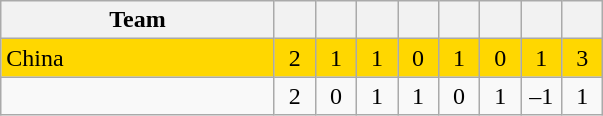<table class=wikitable style="text-align:center">
<tr>
<th width="175">Team</th>
<th width="20"></th>
<th width="20"></th>
<th width="20"></th>
<th width="20"></th>
<th width="20"></th>
<th width="20"></th>
<th width="20"></th>
<th width="20"></th>
</tr>
<tr bgcolor=gold>
<td align=left> China</td>
<td>2</td>
<td>1</td>
<td>1</td>
<td>0</td>
<td>1</td>
<td>0</td>
<td>1</td>
<td>3</td>
</tr>
<tr>
<td align=left></td>
<td>2</td>
<td>0</td>
<td>1</td>
<td>1</td>
<td>0</td>
<td>1</td>
<td>–1</td>
<td>1</td>
</tr>
</table>
